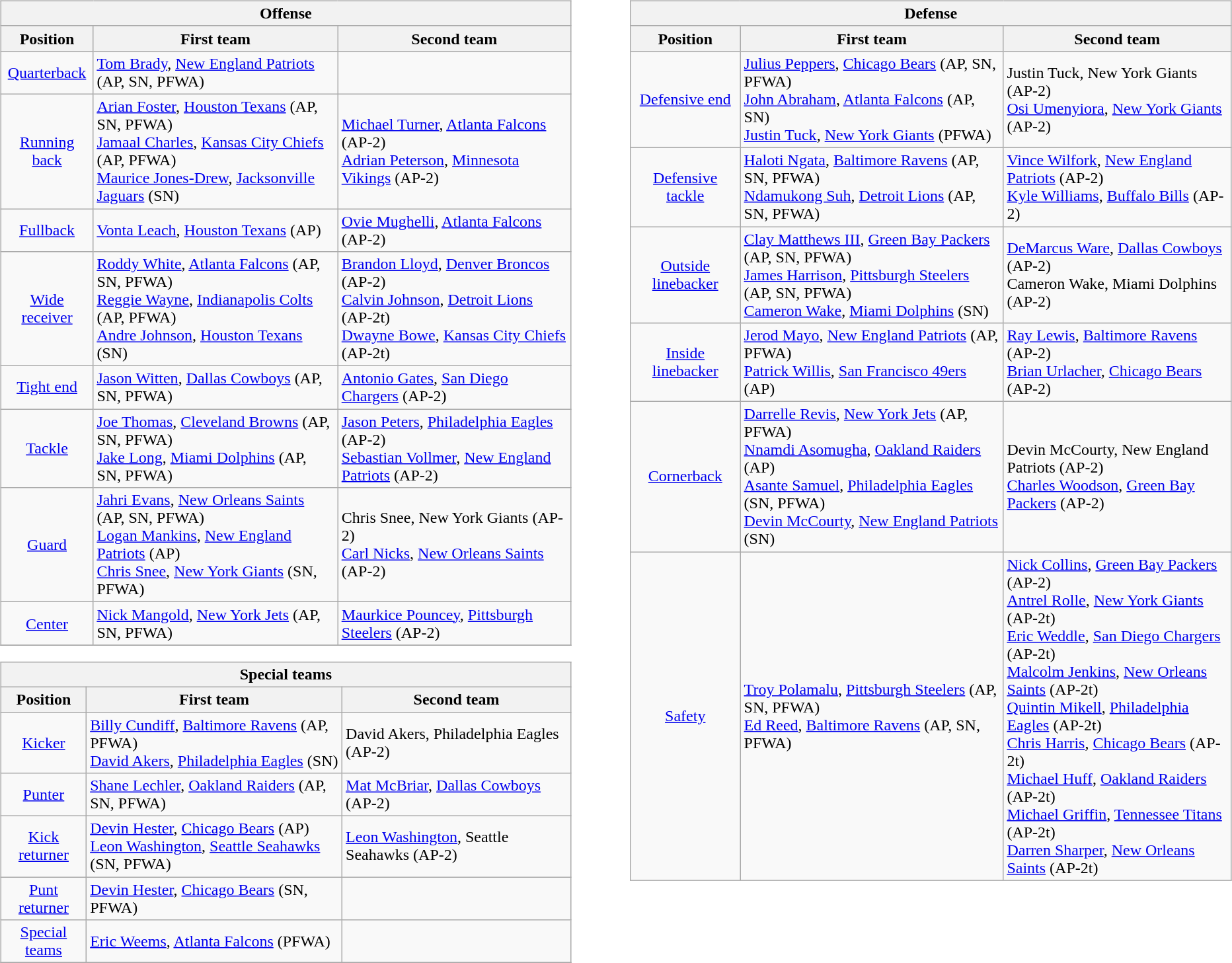<table border=0>
<tr valign="top">
<td><br><table class="wikitable">
<tr>
<th colspan=3>Offense</th>
</tr>
<tr>
<th>Position</th>
<th>First team</th>
<th>Second team</th>
</tr>
<tr>
<td align=center><a href='#'>Quarterback</a></td>
<td><a href='#'>Tom Brady</a>, <a href='#'>New England Patriots</a> (AP, SN, PFWA)<br></td>
<td></td>
</tr>
<tr>
<td align=center><a href='#'>Running back</a></td>
<td><a href='#'>Arian Foster</a>, <a href='#'>Houston Texans</a> (AP, SN, PFWA)<br><a href='#'>Jamaal Charles</a>, <a href='#'>Kansas City Chiefs</a> (AP, PFWA)<br><a href='#'>Maurice Jones-Drew</a>, <a href='#'>Jacksonville Jaguars</a> (SN)</td>
<td><a href='#'>Michael Turner</a>, <a href='#'>Atlanta Falcons</a> (AP-2)<br> <a href='#'>Adrian Peterson</a>, <a href='#'>Minnesota Vikings</a> (AP-2)</td>
</tr>
<tr>
<td align=center><a href='#'>Fullback</a></td>
<td><a href='#'>Vonta Leach</a>, <a href='#'>Houston Texans</a> (AP)</td>
<td><a href='#'>Ovie Mughelli</a>, <a href='#'>Atlanta Falcons</a> (AP-2)</td>
</tr>
<tr>
<td align=center><a href='#'>Wide receiver</a></td>
<td><a href='#'>Roddy White</a>, <a href='#'>Atlanta Falcons</a> (AP, SN, PFWA)<br><a href='#'>Reggie Wayne</a>, <a href='#'>Indianapolis Colts</a> (AP, PFWA)<br><a href='#'>Andre Johnson</a>, <a href='#'>Houston Texans</a> (SN)</td>
<td><a href='#'>Brandon Lloyd</a>, <a href='#'>Denver Broncos</a> (AP-2)<br> <a href='#'>Calvin Johnson</a>, <a href='#'>Detroit Lions</a> (AP-2t)<br> <a href='#'>Dwayne Bowe</a>, <a href='#'>Kansas City Chiefs</a> (AP-2t) <br></td>
</tr>
<tr>
<td align=center><a href='#'>Tight end</a></td>
<td><a href='#'>Jason Witten</a>, <a href='#'>Dallas Cowboys</a> (AP, SN, PFWA)</td>
<td><a href='#'>Antonio Gates</a>, <a href='#'>San Diego Chargers</a> (AP-2)</td>
</tr>
<tr>
<td align=center><a href='#'>Tackle</a></td>
<td><a href='#'>Joe Thomas</a>, <a href='#'>Cleveland Browns</a> (AP, SN, PFWA)<br><a href='#'>Jake Long</a>, <a href='#'>Miami Dolphins</a> (AP, SN, PFWA)</td>
<td><a href='#'>Jason Peters</a>, <a href='#'>Philadelphia Eagles</a> (AP-2)<br> <a href='#'>Sebastian Vollmer</a>, <a href='#'>New England Patriots</a> (AP-2)</td>
</tr>
<tr>
<td align=center><a href='#'>Guard</a></td>
<td><a href='#'>Jahri Evans</a>, <a href='#'>New Orleans Saints</a> (AP, SN, PFWA)<br> <a href='#'>Logan Mankins</a>, <a href='#'>New England Patriots</a> (AP)<br><a href='#'>Chris Snee</a>, <a href='#'>New York Giants</a> (SN, PFWA)</td>
<td>Chris Snee, New York Giants (AP-2)<br> <a href='#'>Carl Nicks</a>, <a href='#'>New Orleans Saints</a> (AP-2)<br></td>
</tr>
<tr>
<td align=center><a href='#'>Center</a></td>
<td><a href='#'>Nick Mangold</a>, <a href='#'>New York Jets</a> (AP, SN, PFWA)</td>
<td><a href='#'>Maurkice Pouncey</a>, <a href='#'>Pittsburgh Steelers</a> (AP-2)</td>
</tr>
<tr>
</tr>
</table>
<table class="wikitable">
<tr>
<th colspan=3>Special teams</th>
</tr>
<tr>
<th>Position</th>
<th>First team</th>
<th>Second team</th>
</tr>
<tr>
<td align=center><a href='#'>Kicker</a></td>
<td><a href='#'>Billy Cundiff</a>, <a href='#'>Baltimore Ravens</a> (AP, PFWA)<br> <a href='#'>David Akers</a>, <a href='#'>Philadelphia Eagles</a> (SN)</td>
<td>David Akers, Philadelphia Eagles (AP-2)</td>
</tr>
<tr>
<td align=center><a href='#'>Punter</a></td>
<td><a href='#'>Shane Lechler</a>, <a href='#'>Oakland Raiders</a> (AP, SN, PFWA)</td>
<td><a href='#'>Mat McBriar</a>, <a href='#'>Dallas Cowboys</a> (AP-2)</td>
</tr>
<tr>
<td align=center><a href='#'>Kick returner</a></td>
<td><a href='#'>Devin Hester</a>, <a href='#'>Chicago Bears</a> (AP)<br> <a href='#'>Leon Washington</a>, <a href='#'>Seattle Seahawks</a> (SN, PFWA)</td>
<td><a href='#'>Leon Washington</a>, Seattle Seahawks (AP-2)</td>
</tr>
<tr>
<td align=center><a href='#'>Punt returner</a></td>
<td><a href='#'>Devin Hester</a>, <a href='#'>Chicago Bears</a> (SN, PFWA)</td>
<td></td>
</tr>
<tr>
<td align=center><a href='#'>Special teams</a></td>
<td><a href='#'>Eric Weems</a>, <a href='#'>Atlanta Falcons</a> (PFWA)</td>
<td></td>
</tr>
<tr>
</tr>
</table>
</td>
<td style="padding-left:40px;"><br><table class="wikitable">
<tr>
<th colspan=3>Defense</th>
</tr>
<tr>
<th>Position</th>
<th>First team</th>
<th>Second team</th>
</tr>
<tr>
<td align=center><a href='#'>Defensive end</a></td>
<td><a href='#'>Julius Peppers</a>, <a href='#'>Chicago Bears</a> (AP, SN, PFWA)<br><a href='#'>John Abraham</a>, <a href='#'>Atlanta Falcons</a> (AP, SN)<br><a href='#'>Justin Tuck</a>, <a href='#'>New York Giants</a> (PFWA)</td>
<td>Justin Tuck, New York Giants (AP-2)<br><a href='#'>Osi Umenyiora</a>, <a href='#'>New York Giants</a> (AP-2)</td>
</tr>
<tr>
<td align=center><a href='#'>Defensive tackle</a></td>
<td><a href='#'>Haloti Ngata</a>, <a href='#'>Baltimore Ravens</a> (AP, SN, PFWA)<br><a href='#'>Ndamukong Suh</a>, <a href='#'>Detroit Lions</a> (AP, SN, PFWA)</td>
<td><a href='#'>Vince Wilfork</a>, <a href='#'>New England Patriots</a> (AP-2)<br><a href='#'>Kyle Williams</a>, <a href='#'>Buffalo Bills</a> (AP-2)</td>
</tr>
<tr>
<td align=center><a href='#'>Outside linebacker</a></td>
<td><a href='#'>Clay Matthews III</a>, <a href='#'>Green Bay Packers</a> (AP, SN, PFWA)<br><a href='#'>James Harrison</a>, <a href='#'>Pittsburgh Steelers</a> (AP, SN, PFWA)<br><a href='#'>Cameron Wake</a>, <a href='#'>Miami Dolphins</a> (SN)</td>
<td><a href='#'>DeMarcus Ware</a>, <a href='#'>Dallas Cowboys</a> (AP-2)<br> Cameron Wake, Miami Dolphins (AP-2)</td>
</tr>
<tr>
<td align=center><a href='#'>Inside linebacker</a></td>
<td><a href='#'>Jerod Mayo</a>, <a href='#'>New England Patriots</a> (AP, PFWA)<br> <a href='#'>Patrick Willis</a>, <a href='#'>San Francisco 49ers</a> (AP)</td>
<td><a href='#'>Ray Lewis</a>, <a href='#'>Baltimore Ravens</a> (AP-2)<br> <a href='#'>Brian Urlacher</a>, <a href='#'>Chicago Bears</a> (AP-2)</td>
</tr>
<tr>
<td align=center><a href='#'>Cornerback</a></td>
<td><a href='#'>Darrelle Revis</a>, <a href='#'>New York Jets</a> (AP, PFWA)<br> <a href='#'>Nnamdi Asomugha</a>, <a href='#'>Oakland Raiders</a> (AP)<br> <a href='#'>Asante Samuel</a>, <a href='#'>Philadelphia Eagles</a> (SN, PFWA)<br><a href='#'>Devin McCourty</a>, <a href='#'>New England Patriots</a> (SN)<br></td>
<td>Devin McCourty, New England Patriots (AP-2)<br> <a href='#'>Charles Woodson</a>, <a href='#'>Green Bay Packers</a> (AP-2)</td>
</tr>
<tr>
<td align=center><a href='#'>Safety</a></td>
<td><a href='#'>Troy Polamalu</a>, <a href='#'>Pittsburgh Steelers</a> (AP, SN, PFWA)<br><a href='#'>Ed Reed</a>, <a href='#'>Baltimore Ravens</a> (AP, SN, PFWA)</td>
<td><a href='#'>Nick Collins</a>, <a href='#'>Green Bay Packers</a> (AP-2)<br> <a href='#'>Antrel Rolle</a>, <a href='#'>New York Giants</a> (AP-2t)<br> <a href='#'>Eric Weddle</a>, <a href='#'>San Diego Chargers</a> (AP-2t)<br> <a href='#'>Malcolm Jenkins</a>, <a href='#'>New Orleans Saints</a> (AP-2t)<br> <a href='#'>Quintin Mikell</a>, <a href='#'>Philadelphia Eagles</a> (AP-2t)<br> <a href='#'>Chris Harris</a>, <a href='#'>Chicago Bears</a> (AP-2t)<br> <a href='#'>Michael Huff</a>, <a href='#'>Oakland Raiders</a> (AP-2t)<br> <a href='#'>Michael Griffin</a>, <a href='#'>Tennessee Titans</a> (AP-2t)<br> <a href='#'>Darren Sharper</a>, <a href='#'>New Orleans Saints</a> (AP-2t)</td>
</tr>
<tr>
</tr>
</table>
</td>
</tr>
</table>
